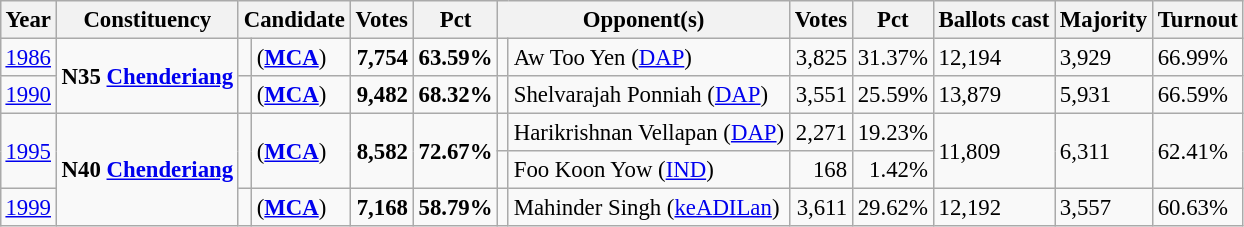<table class="wikitable" style="margin:0.5em ; font-size:95%">
<tr>
<th>Year</th>
<th>Constituency</th>
<th colspan=2>Candidate</th>
<th>Votes</th>
<th>Pct</th>
<th colspan=2>Opponent(s)</th>
<th>Votes</th>
<th>Pct</th>
<th>Ballots cast</th>
<th>Majority</th>
<th>Turnout</th>
</tr>
<tr>
<td><a href='#'>1986</a></td>
<td rowspan=2><strong>N35 <a href='#'>Chenderiang</a></strong></td>
<td></td>
<td> (<a href='#'><strong>MCA</strong></a>)</td>
<td align="right"><strong>7,754</strong></td>
<td><strong>63.59%</strong></td>
<td></td>
<td>Aw Too Yen (<a href='#'>DAP</a>)</td>
<td align="right">3,825</td>
<td>31.37%</td>
<td>12,194</td>
<td>3,929</td>
<td>66.99%</td>
</tr>
<tr>
<td><a href='#'>1990</a></td>
<td></td>
<td> (<a href='#'><strong>MCA</strong></a>)</td>
<td align="right"><strong>9,482</strong></td>
<td><strong>68.32%</strong></td>
<td></td>
<td>Shelvarajah Ponniah (<a href='#'>DAP</a>)</td>
<td align="right">3,551</td>
<td>25.59%</td>
<td>13,879</td>
<td>5,931</td>
<td>66.59%</td>
</tr>
<tr>
<td rowspan=2><a href='#'>1995</a></td>
<td rowspan=3><strong>N40 <a href='#'>Chenderiang</a></strong></td>
<td rowspan=2 ></td>
<td rowspan=2> (<a href='#'><strong>MCA</strong></a>)</td>
<td rowspan=2 align="right"><strong>8,582</strong></td>
<td rowspan=2><strong>72.67%</strong></td>
<td></td>
<td>Harikrishnan Vellapan (<a href='#'>DAP</a>)</td>
<td align="right">2,271</td>
<td>19.23%</td>
<td rowspan=2>11,809</td>
<td rowspan=2>6,311</td>
<td rowspan=2>62.41%</td>
</tr>
<tr>
<td></td>
<td>Foo Koon Yow (<a href='#'>IND</a>)</td>
<td align="right">168</td>
<td align="right">1.42%</td>
</tr>
<tr>
<td><a href='#'>1999</a></td>
<td></td>
<td> (<a href='#'><strong>MCA</strong></a>)</td>
<td align="right"><strong>7,168</strong></td>
<td><strong>58.79%</strong></td>
<td></td>
<td>Mahinder Singh (<a href='#'>keADILan</a>)</td>
<td align="right">3,611</td>
<td>29.62%</td>
<td>12,192</td>
<td>3,557</td>
<td>60.63%</td>
</tr>
</table>
